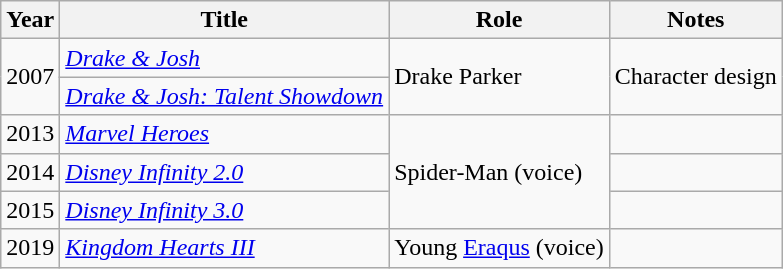<table class="wikitable sortable">
<tr>
<th>Year</th>
<th>Title</th>
<th>Role</th>
<th class="unsortable">Notes</th>
</tr>
<tr>
<td rowspan=2>2007</td>
<td><em><a href='#'>Drake & Josh</a></em></td>
<td rowspan=2>Drake Parker</td>
<td rowspan=2>Character design</td>
</tr>
<tr>
<td><em><a href='#'>Drake & Josh: Talent Showdown</a></em></td>
</tr>
<tr>
<td>2013</td>
<td><em><a href='#'>Marvel Heroes</a></em></td>
<td rowspan=3>Spider-Man (voice)</td>
<td></td>
</tr>
<tr>
<td>2014</td>
<td><em><a href='#'>Disney Infinity 2.0</a></em></td>
<td></td>
</tr>
<tr>
<td>2015</td>
<td><em><a href='#'>Disney Infinity 3.0</a></em></td>
<td></td>
</tr>
<tr>
<td>2019</td>
<td><em><a href='#'>Kingdom Hearts III</a></em></td>
<td>Young <a href='#'>Eraqus</a> (voice)</td>
<td></td>
</tr>
</table>
